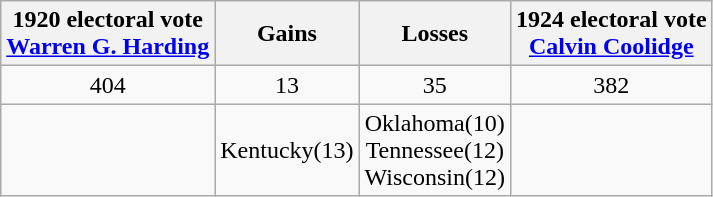<table class="wikitable" style="text-align:center">
<tr>
<th>1920 electoral vote<br><a href='#'>Warren G. Harding</a></th>
<th>Gains</th>
<th>Losses</th>
<th>1924 electoral vote<br><a href='#'>Calvin Coolidge</a></th>
</tr>
<tr>
<td>404</td>
<td> 13</td>
<td> 35</td>
<td>382</td>
</tr>
<tr>
<td></td>
<td>Kentucky(13)</td>
<td>Oklahoma(10)<br>Tennessee(12)<br>Wisconsin(12)</td>
<td></td>
</tr>
</table>
